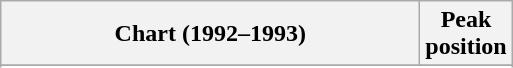<table class="wikitable">
<tr>
<th style="width:17em;">Chart (1992–1993)</th>
<th>Peak<br>position</th>
</tr>
<tr>
</tr>
<tr>
</tr>
<tr>
</tr>
<tr>
</tr>
</table>
